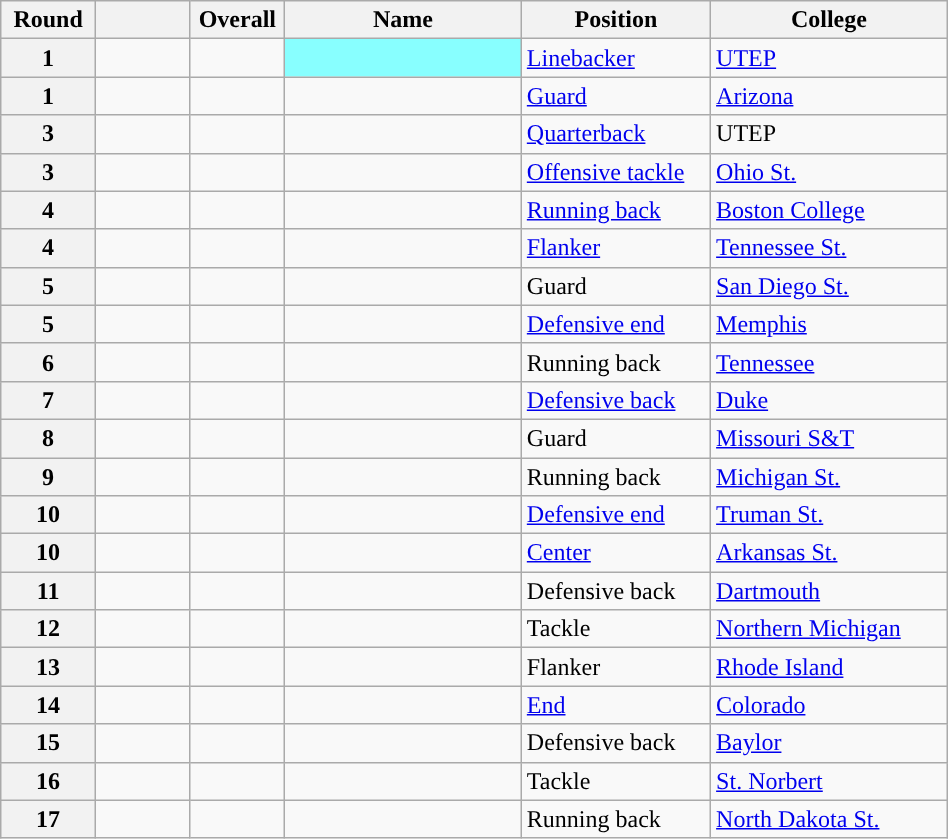<table class="wikitable sortable" style="width: 50%;">
<tr>
<th scope="col" style="width: 10%;">Round</th>
<th scope="col" style="width: 10%;"></th>
<th scope="col" style="width: 10%;">Overall</th>
<th scope="col" style="width: 25%;">Name</th>
<th scope="col" style="width: 20%;">Position</th>
<th scope="col" style="width: 25%;">College</th>
</tr>
<tr>
<th scope="row">1</th>
<td></td>
<td></td>
<td style="background:#88FFFF;"> <sup></sup></td>
<td><a href='#'>Linebacker</a></td>
<td><a href='#'>UTEP</a></td>
</tr>
<tr>
<th scope="row">1</th>
<td></td>
<td></td>
<td></td>
<td><a href='#'>Guard</a></td>
<td><a href='#'>Arizona</a></td>
</tr>
<tr>
<th scope="row">3</th>
<td></td>
<td></td>
<td></td>
<td><a href='#'>Quarterback</a></td>
<td>UTEP</td>
</tr>
<tr>
<th scope="row">3</th>
<td></td>
<td></td>
<td></td>
<td><a href='#'>Offensive tackle</a></td>
<td><a href='#'>Ohio St.</a></td>
</tr>
<tr>
<th scope="row">4</th>
<td></td>
<td></td>
<td></td>
<td><a href='#'>Running back</a></td>
<td><a href='#'>Boston College</a></td>
</tr>
<tr>
<th scope="row">4</th>
<td></td>
<td></td>
<td></td>
<td><a href='#'>Flanker</a></td>
<td><a href='#'>Tennessee St.</a></td>
</tr>
<tr>
<th scope="row">5</th>
<td></td>
<td></td>
<td></td>
<td>Guard</td>
<td><a href='#'>San Diego St.</a></td>
</tr>
<tr>
<th scope="row">5</th>
<td></td>
<td></td>
<td></td>
<td><a href='#'>Defensive end</a></td>
<td><a href='#'>Memphis</a></td>
</tr>
<tr>
<th scope="row">6</th>
<td></td>
<td></td>
<td></td>
<td>Running back</td>
<td><a href='#'>Tennessee</a></td>
</tr>
<tr>
<th scope="row">7</th>
<td></td>
<td></td>
<td></td>
<td><a href='#'>Defensive back</a></td>
<td><a href='#'>Duke</a></td>
</tr>
<tr>
<th scope="row">8</th>
<td></td>
<td></td>
<td></td>
<td>Guard</td>
<td><a href='#'>Missouri S&T</a></td>
</tr>
<tr>
<th scope="row">9</th>
<td></td>
<td></td>
<td></td>
<td>Running back</td>
<td><a href='#'>Michigan St.</a></td>
</tr>
<tr>
<th scope="row">10</th>
<td></td>
<td></td>
<td></td>
<td><a href='#'>Defensive end</a></td>
<td><a href='#'>Truman St.</a></td>
</tr>
<tr>
<th scope="row">10</th>
<td></td>
<td></td>
<td></td>
<td><a href='#'>Center</a></td>
<td><a href='#'>Arkansas St.</a></td>
</tr>
<tr>
<th scope="row">11</th>
<td></td>
<td></td>
<td></td>
<td>Defensive back</td>
<td><a href='#'>Dartmouth</a></td>
</tr>
<tr>
<th scope="row">12</th>
<td></td>
<td></td>
<td></td>
<td>Tackle</td>
<td><a href='#'>Northern Michigan</a></td>
</tr>
<tr>
<th scope="row">13</th>
<td></td>
<td></td>
<td></td>
<td>Flanker</td>
<td><a href='#'>Rhode Island</a></td>
</tr>
<tr>
<th scope="row">14</th>
<td></td>
<td></td>
<td></td>
<td><a href='#'>End</a></td>
<td><a href='#'>Colorado</a></td>
</tr>
<tr>
<th scope="row">15</th>
<td></td>
<td></td>
<td></td>
<td>Defensive back</td>
<td><a href='#'>Baylor</a></td>
</tr>
<tr>
<th scope="row">16</th>
<td></td>
<td></td>
<td></td>
<td>Tackle</td>
<td><a href='#'>St. Norbert</a></td>
</tr>
<tr>
<th scope="row">17</th>
<td></td>
<td></td>
<td></td>
<td>Running back</td>
<td><a href='#'>North Dakota St.</a></td>
</tr>
</table>
